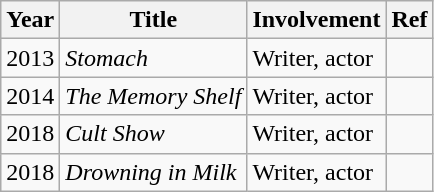<table class="wikitable">
<tr>
<th>Year</th>
<th>Title</th>
<th>Involvement</th>
<th>Ref</th>
</tr>
<tr>
<td>2013</td>
<td><em>Stomach</em></td>
<td>Writer, actor</td>
<td></td>
</tr>
<tr>
<td>2014</td>
<td><em>The Memory Shelf</em></td>
<td>Writer, actor</td>
<td></td>
</tr>
<tr>
<td>2018</td>
<td><em>Cult Show</em></td>
<td>Writer, actor</td>
<td></td>
</tr>
<tr>
<td>2018</td>
<td><em>Drowning in Milk</em></td>
<td>Writer, actor</td>
<td></td>
</tr>
</table>
